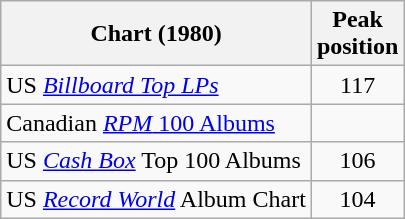<table class="wikitable">
<tr>
<th>Chart (1980)</th>
<th>Peak<br>position</th>
</tr>
<tr>
<td>US <a href='#'><em>Billboard Top LPs</em></a></td>
<td align="center">117</td>
</tr>
<tr>
<td>Canadian <a href='#'><em>RPM</em> 100 Albums</a></td>
<td align="center"></td>
</tr>
<tr>
<td>US <em><a href='#'>Cash Box</a></em> Top 100 Albums</td>
<td align="center">106</td>
</tr>
<tr>
<td>US <em><a href='#'>Record World</a></em> Album Chart</td>
<td align="center">104</td>
</tr>
</table>
